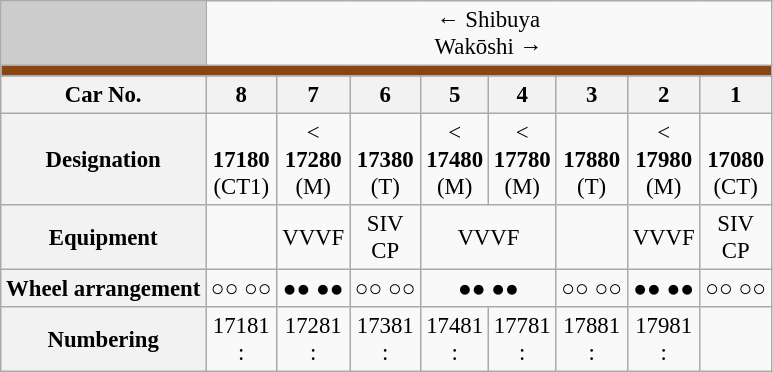<table class="wikitable" style="text-align:center; font-size:95%">
<tr>
<td style="background-color:#ccc;"> </td>
<td colspan="8"><div>← Shibuya</div><div>Wakōshi →</div></td>
</tr>
<tr>
<td colspan="9" style="padding:0; border:0; line-height: 6px; background-color: #8B4513;"> </td>
</tr>
<tr>
<th>Car No.</th>
<th>8</th>
<th>7</th>
<th>6</th>
<th>5</th>
<th>4</th>
<th>3</th>
<th>2</th>
<th>1</th>
</tr>
<tr>
<th>Designation</th>
<td>  <br> <strong>17180</strong>  <br> (CT1)</td>
<td>< <br> <strong>17280</strong>  <br> (M)</td>
<td>  <br>  <strong>17380</strong> <br> (T)</td>
<td>< <br>  <strong>17480</strong> <br> (M)</td>
<td>< <br>  <strong>17780</strong> <br> (M)</td>
<td>  <br> <strong>17880</strong> <br> (T)</td>
<td>< <br>  <strong>17980</strong> <br> (M)</td>
<td>  <br> <strong>17080</strong> <br> (CT)</td>
</tr>
<tr>
<th>Equipment</th>
<td></td>
<td>VVVF</td>
<td>SIV<br>CP</td>
<td colspan="2">VVVF</td>
<td></td>
<td>VVVF</td>
<td>SIV<br>CP</td>
</tr>
<tr>
<th>Wheel arrangement</th>
<td>○○ ○○</td>
<td>●● ●●</td>
<td>○○ ○○</td>
<td colspan="2">●● ●●</td>
<td>○○ ○○</td>
<td>●● ●●</td>
<td>○○ ○○</td>
</tr>
<tr>
<th>Numbering</th>
<td>17181<br>:<br></td>
<td>17281<br>:<br></td>
<td>17381<br>:<br></td>
<td>17481<br>:<br></td>
<td>17781<br>:<br></td>
<td>17881<br>:<br></td>
<td>17981<br>:<br></td>
</tr>
</table>
